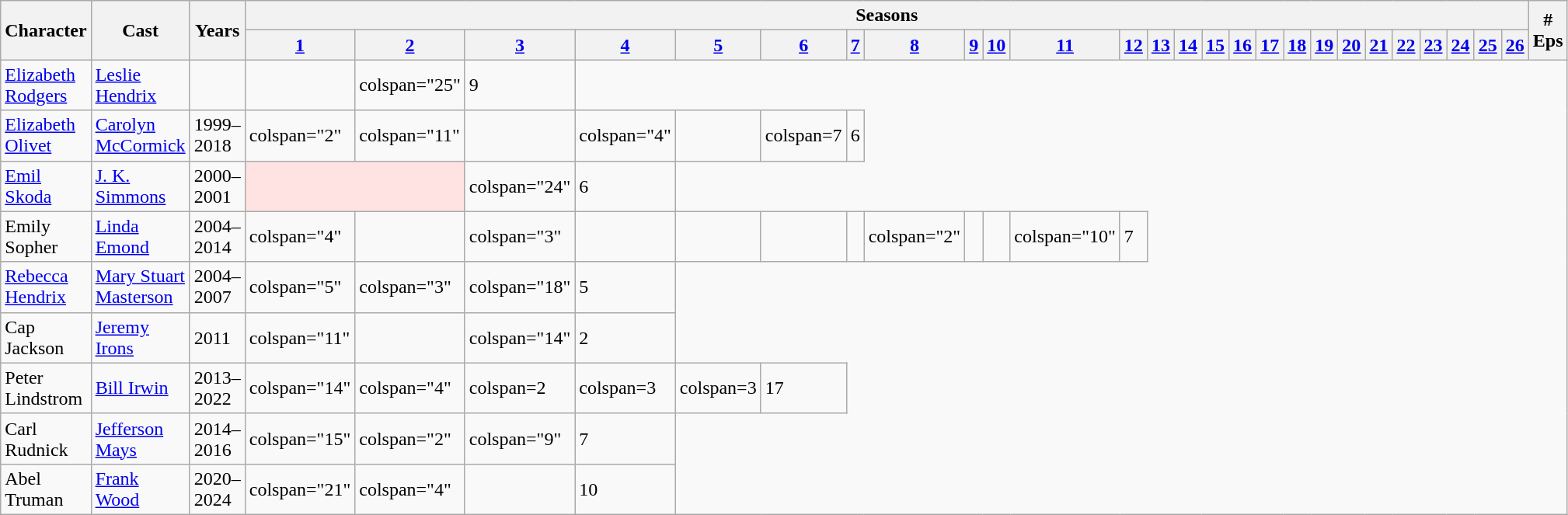<table class="wikitable">
<tr>
<th rowspan="2">Character</th>
<th rowspan="2">Cast</th>
<th rowspan="2">Years</th>
<th colspan="26">Seasons</th>
<th rowspan="2"># Eps</th>
</tr>
<tr>
<th><a href='#'>1</a></th>
<th><a href='#'>2</a></th>
<th><a href='#'>3</a></th>
<th><a href='#'>4</a></th>
<th><a href='#'>5</a></th>
<th><a href='#'>6</a></th>
<th><a href='#'>7</a></th>
<th><a href='#'>8</a></th>
<th><a href='#'>9</a></th>
<th><a href='#'>10</a></th>
<th><a href='#'>11</a></th>
<th><a href='#'>12</a></th>
<th><a href='#'>13</a></th>
<th><a href='#'>14</a></th>
<th><a href='#'>15</a></th>
<th><a href='#'>16</a></th>
<th><a href='#'>17</a></th>
<th><a href='#'>18</a></th>
<th><a href='#'>19</a></th>
<th><a href='#'>20</a></th>
<th><a href='#'>21</a></th>
<th><a href='#'>22</a></th>
<th><a href='#'>23</a></th>
<th><a href='#'>24</a></th>
<th><a href='#'>25</a></th>
<th><a href='#'>26</a></th>
</tr>
<tr>
<td><a href='#'>Elizabeth Rodgers</a></td>
<td><a href='#'>Leslie Hendrix</a></td>
<td></td>
<td></td>
<td>colspan="25" </td>
<td>9</td>
</tr>
<tr>
<td><a href='#'>Elizabeth Olivet</a></td>
<td><a href='#'>Carolyn McCormick</a></td>
<td>1999–2018</td>
<td>colspan="2" </td>
<td>colspan="11" </td>
<td></td>
<td>colspan="4" </td>
<td></td>
<td>colspan=7 </td>
<td>6</td>
</tr>
<tr>
<td><a href='#'>Emil Skoda</a></td>
<td><a href='#'>J. K. Simmons</a></td>
<td>2000–2001</td>
<td colspan="2" style="background:#ffe3e3;"></td>
<td>colspan="24" </td>
<td>6</td>
</tr>
<tr>
<td>Emily Sopher</td>
<td><a href='#'>Linda Emond</a></td>
<td>2004–2014</td>
<td>colspan="4" </td>
<td></td>
<td>colspan="3" </td>
<td></td>
<td></td>
<td></td>
<td></td>
<td>colspan="2" </td>
<td></td>
<td></td>
<td>colspan="10" </td>
<td>7</td>
</tr>
<tr>
<td><a href='#'>Rebecca Hendrix</a></td>
<td><a href='#'>Mary Stuart Masterson</a></td>
<td>2004–2007</td>
<td>colspan="5" </td>
<td>colspan="3" </td>
<td>colspan="18" </td>
<td>5</td>
</tr>
<tr>
<td>Cap Jackson</td>
<td><a href='#'>Jeremy Irons</a></td>
<td>2011</td>
<td>colspan="11" </td>
<td></td>
<td>colspan="14" </td>
<td>2</td>
</tr>
<tr>
<td>Peter Lindstrom</td>
<td><a href='#'>Bill Irwin</a></td>
<td>2013–2022</td>
<td>colspan="14" </td>
<td>colspan="4" </td>
<td>colspan=2 </td>
<td>colspan=3 </td>
<td>colspan=3 </td>
<td>17</td>
</tr>
<tr>
<td>Carl Rudnick</td>
<td><a href='#'>Jefferson Mays</a></td>
<td>2014–2016</td>
<td>colspan="15" </td>
<td>colspan="2" </td>
<td>colspan="9" </td>
<td>7</td>
</tr>
<tr>
<td>Abel Truman</td>
<td><a href='#'>Frank Wood</a></td>
<td>2020–2024</td>
<td>colspan="21" </td>
<td>colspan="4" </td>
<td></td>
<td>10</td>
</tr>
</table>
